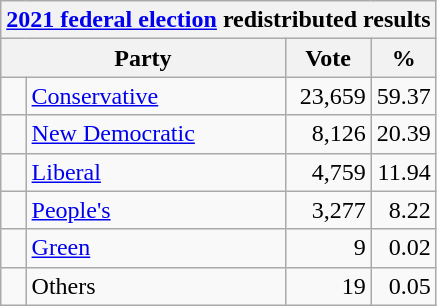<table class="wikitable">
<tr>
<th colspan="4"><a href='#'>2021 federal election</a> redistributed results</th>
</tr>
<tr>
<th bgcolor="#DDDDFF" width="130px" colspan="2">Party</th>
<th bgcolor="#DDDDFF" width="50px">Vote</th>
<th bgcolor="#DDDDFF" width="30px">%</th>
</tr>
<tr>
<td> </td>
<td><a href='#'>Conservative</a></td>
<td align=right>23,659</td>
<td align=right>59.37</td>
</tr>
<tr>
<td> </td>
<td><a href='#'>New Democratic</a></td>
<td align=right>8,126</td>
<td align=right>20.39</td>
</tr>
<tr>
<td> </td>
<td><a href='#'>Liberal</a></td>
<td align=right>4,759</td>
<td align=right>11.94</td>
</tr>
<tr>
<td> </td>
<td><a href='#'>People's</a></td>
<td align=right>3,277</td>
<td align=right>8.22</td>
</tr>
<tr>
<td> </td>
<td><a href='#'>Green</a></td>
<td align=right>9</td>
<td align=right>0.02</td>
</tr>
<tr>
<td> </td>
<td>Others</td>
<td align=right>19</td>
<td align=right>0.05</td>
</tr>
</table>
